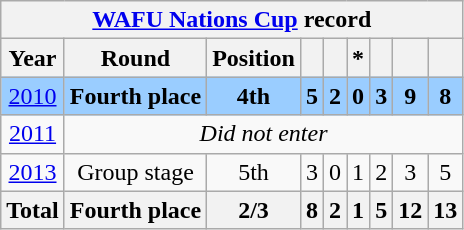<table class="wikitable" style="text-align: center;">
<tr>
<th colspan=9><a href='#'>WAFU Nations Cup</a> record</th>
</tr>
<tr>
<th>Year</th>
<th>Round</th>
<th>Position</th>
<th></th>
<th></th>
<th>*</th>
<th></th>
<th></th>
<th></th>
</tr>
<tr style="background:#9acdff;">
<td> <a href='#'>2010</a></td>
<td><strong>Fourth place</strong></td>
<td><strong>4th</strong></td>
<td><strong>5</strong></td>
<td><strong>2</strong></td>
<td><strong>0</strong></td>
<td><strong>3</strong></td>
<td><strong>9</strong></td>
<td><strong>8</strong></td>
</tr>
<tr>
<td> <a href='#'>2011</a></td>
<td colspan=8><em>Did not enter</em></td>
</tr>
<tr>
<td> <a href='#'>2013</a></td>
<td>Group stage</td>
<td>5th</td>
<td>3</td>
<td>0</td>
<td>1</td>
<td>2</td>
<td>3</td>
<td>5</td>
</tr>
<tr>
<th>Total</th>
<th>Fourth place</th>
<th>2/3</th>
<th>8</th>
<th>2</th>
<th>1</th>
<th>5</th>
<th>12</th>
<th>13</th>
</tr>
</table>
